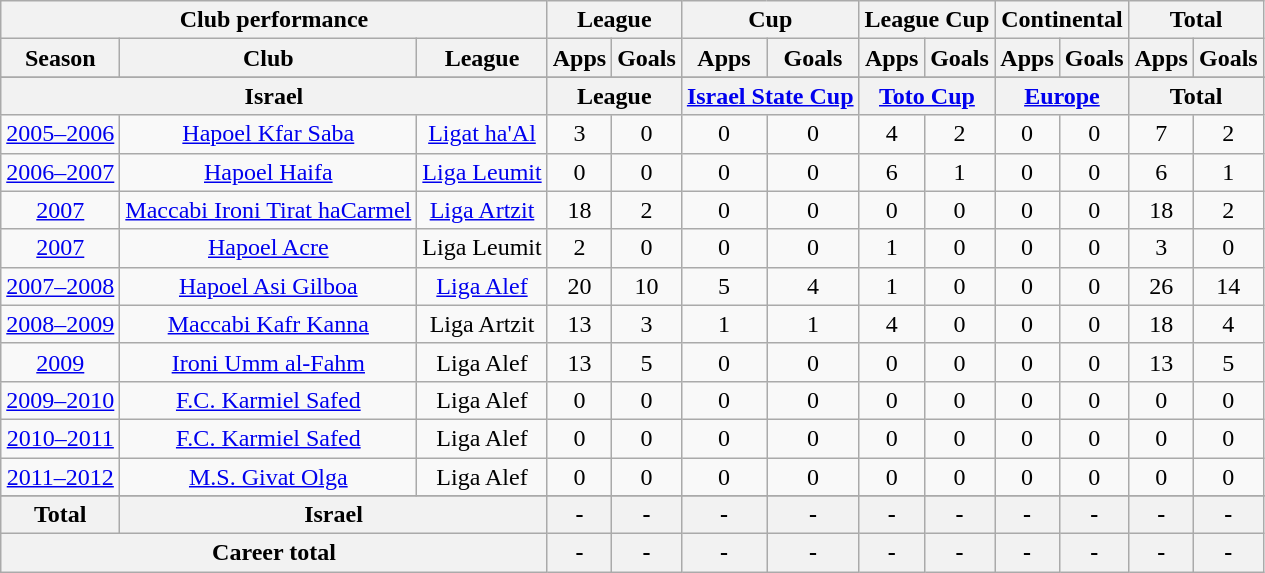<table class="wikitable" style="text-align:center">
<tr>
<th colspan=3>Club performance</th>
<th colspan=2>League</th>
<th colspan=2>Cup</th>
<th colspan=2>League Cup</th>
<th colspan=2>Continental</th>
<th colspan=2>Total</th>
</tr>
<tr>
<th>Season</th>
<th>Club</th>
<th>League</th>
<th>Apps</th>
<th>Goals</th>
<th>Apps</th>
<th>Goals</th>
<th>Apps</th>
<th>Goals</th>
<th>Apps</th>
<th>Goals</th>
<th>Apps</th>
<th>Goals</th>
</tr>
<tr>
</tr>
<tr>
<th colspan=3>Israel</th>
<th colspan=2>League</th>
<th colspan=2><a href='#'>Israel State Cup</a></th>
<th colspan=2><a href='#'>Toto Cup</a></th>
<th colspan=2><a href='#'>Europe</a></th>
<th colspan=2>Total</th>
</tr>
<tr>
<td><a href='#'>2005–2006</a></td>
<td><a href='#'>Hapoel Kfar Saba</a></td>
<td><a href='#'>Ligat ha'Al</a></td>
<td>3</td>
<td>0</td>
<td>0</td>
<td>0</td>
<td>4</td>
<td>2</td>
<td>0</td>
<td>0</td>
<td>7</td>
<td>2</td>
</tr>
<tr>
<td><a href='#'>2006–2007</a></td>
<td><a href='#'>Hapoel Haifa</a></td>
<td><a href='#'>Liga Leumit</a></td>
<td>0</td>
<td>0</td>
<td>0</td>
<td>0</td>
<td>6</td>
<td>1</td>
<td>0</td>
<td>0</td>
<td>6</td>
<td>1</td>
</tr>
<tr>
<td><a href='#'>2007</a></td>
<td><a href='#'>Maccabi Ironi Tirat haCarmel</a></td>
<td><a href='#'>Liga Artzit</a></td>
<td>18</td>
<td>2</td>
<td>0</td>
<td>0</td>
<td>0</td>
<td>0</td>
<td>0</td>
<td>0</td>
<td>18</td>
<td>2</td>
</tr>
<tr>
<td><a href='#'>2007</a></td>
<td><a href='#'>Hapoel Acre</a></td>
<td>Liga Leumit</td>
<td>2</td>
<td>0</td>
<td>0</td>
<td>0</td>
<td>1</td>
<td>0</td>
<td>0</td>
<td>0</td>
<td>3</td>
<td>0</td>
</tr>
<tr>
<td><a href='#'>2007–2008</a></td>
<td><a href='#'>Hapoel Asi Gilboa</a></td>
<td><a href='#'>Liga Alef</a></td>
<td>20</td>
<td>10</td>
<td>5</td>
<td>4</td>
<td>1</td>
<td>0</td>
<td>0</td>
<td>0</td>
<td>26</td>
<td>14</td>
</tr>
<tr>
<td><a href='#'>2008–2009</a></td>
<td><a href='#'>Maccabi Kafr Kanna</a></td>
<td>Liga Artzit</td>
<td>13</td>
<td>3</td>
<td>1</td>
<td>1</td>
<td>4</td>
<td>0</td>
<td>0</td>
<td>0</td>
<td>18</td>
<td>4</td>
</tr>
<tr>
<td><a href='#'>2009</a></td>
<td><a href='#'>Ironi Umm al-Fahm</a></td>
<td>Liga Alef</td>
<td>13</td>
<td>5</td>
<td>0</td>
<td>0</td>
<td>0</td>
<td>0</td>
<td>0</td>
<td>0</td>
<td>13</td>
<td>5</td>
</tr>
<tr>
<td><a href='#'>2009–2010</a></td>
<td><a href='#'>F.C. Karmiel Safed</a></td>
<td>Liga Alef</td>
<td>0</td>
<td>0</td>
<td>0</td>
<td>0</td>
<td>0</td>
<td>0</td>
<td>0</td>
<td>0</td>
<td>0</td>
<td>0</td>
</tr>
<tr>
<td><a href='#'>2010–2011</a></td>
<td><a href='#'>F.C. Karmiel Safed</a></td>
<td>Liga Alef</td>
<td>0</td>
<td>0</td>
<td>0</td>
<td>0</td>
<td>0</td>
<td>0</td>
<td>0</td>
<td>0</td>
<td>0</td>
<td>0</td>
</tr>
<tr>
<td><a href='#'>2011–2012</a></td>
<td><a href='#'>M.S. Givat Olga</a></td>
<td>Liga Alef</td>
<td>0</td>
<td>0</td>
<td>0</td>
<td>0</td>
<td>0</td>
<td>0</td>
<td>0</td>
<td>0</td>
<td>0</td>
<td>0</td>
</tr>
<tr>
</tr>
<tr>
<th rowspan=1>Total</th>
<th colspan=2>Israel</th>
<th>-</th>
<th>-</th>
<th>-</th>
<th>-</th>
<th>-</th>
<th>-</th>
<th>-</th>
<th>-</th>
<th>-</th>
<th>-</th>
</tr>
<tr>
<th colspan=3>Career total</th>
<th>-</th>
<th>-</th>
<th>-</th>
<th>-</th>
<th>-</th>
<th>-</th>
<th>-</th>
<th>-</th>
<th>-</th>
<th>-</th>
</tr>
</table>
